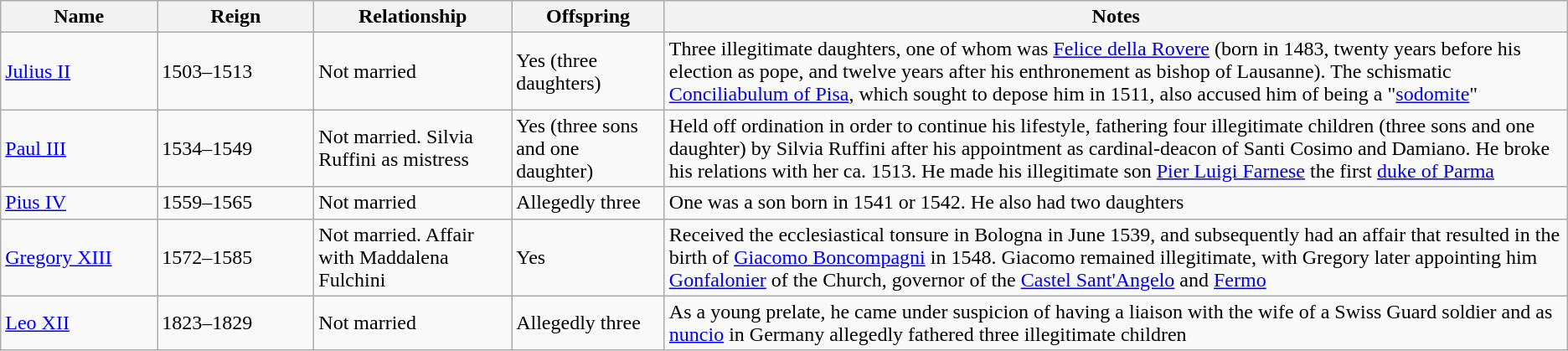<table class="wikitable">
<tr>
<th width=10%>Name</th>
<th width=10%>Reign</th>
<th>Relationship</th>
<th>Offspring</th>
<th>Notes</th>
</tr>
<tr>
<td><a href='#'>Julius II</a></td>
<td>1503–1513</td>
<td>Not married</td>
<td>Yes (three daughters)</td>
<td>Three illegitimate daughters, one of whom was <a href='#'>Felice della Rovere</a> (born in 1483, twenty years before his election as pope, and twelve years after his enthronement as bishop of Lausanne). The schismatic <a href='#'>Conciliabulum of Pisa</a>, which sought to depose him in 1511, also accused him of being a "<a href='#'>sodomite</a>"</td>
</tr>
<tr>
<td><a href='#'>Paul III</a></td>
<td>1534–1549</td>
<td>Not married. Silvia Ruffini as mistress</td>
<td>Yes (three sons and one daughter)</td>
<td>Held off ordination in order to continue his lifestyle, fathering four illegitimate children (three sons and one daughter) by Silvia Ruffini after his appointment as cardinal-deacon of Santi Cosimo and Damiano. He broke his relations with her ca. 1513. He made his illegitimate son <a href='#'>Pier Luigi Farnese</a> the first <a href='#'>duke of Parma</a></td>
</tr>
<tr>
<td><a href='#'>Pius IV</a></td>
<td>1559–1565</td>
<td>Not married</td>
<td>Allegedly three</td>
<td>One was a son born in 1541 or 1542. He also had two daughters</td>
</tr>
<tr>
<td><a href='#'>Gregory XIII</a></td>
<td>1572–1585</td>
<td>Not married. Affair with Maddalena Fulchini</td>
<td>Yes</td>
<td>Received the ecclesiastical tonsure in Bologna in June 1539, and subsequently had an affair that resulted in the birth of <a href='#'>Giacomo Boncompagni</a> in 1548. Giacomo remained illegitimate, with Gregory later appointing him <a href='#'>Gonfalonier</a> of the Church, governor of the <a href='#'>Castel Sant'Angelo</a> and <a href='#'>Fermo</a></td>
</tr>
<tr>
<td><a href='#'>Leo XII</a></td>
<td>1823–1829</td>
<td>Not married</td>
<td>Allegedly three</td>
<td>As a young prelate, he came under suspicion of having a liaison with the wife of a Swiss Guard soldier and as <a href='#'>nuncio</a> in Germany allegedly fathered three illegitimate children</td>
</tr>
</table>
